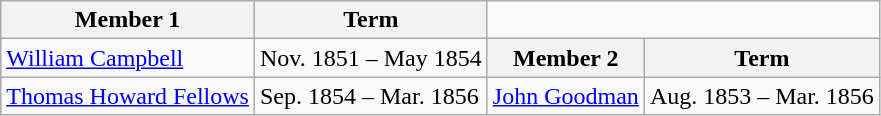<table class="wikitable">
<tr>
<th>Member 1</th>
<th>Term</th>
</tr>
<tr>
<td><a href='#'>William Campbell</a></td>
<td>Nov. 1851 – May 1854</td>
<th>Member 2</th>
<th>Term</th>
</tr>
<tr>
<td><a href='#'>Thomas Howard Fellows</a></td>
<td>Sep. 1854 – Mar. 1856</td>
<td><a href='#'>John Goodman</a></td>
<td>Aug. 1853 – Mar. 1856</td>
</tr>
</table>
